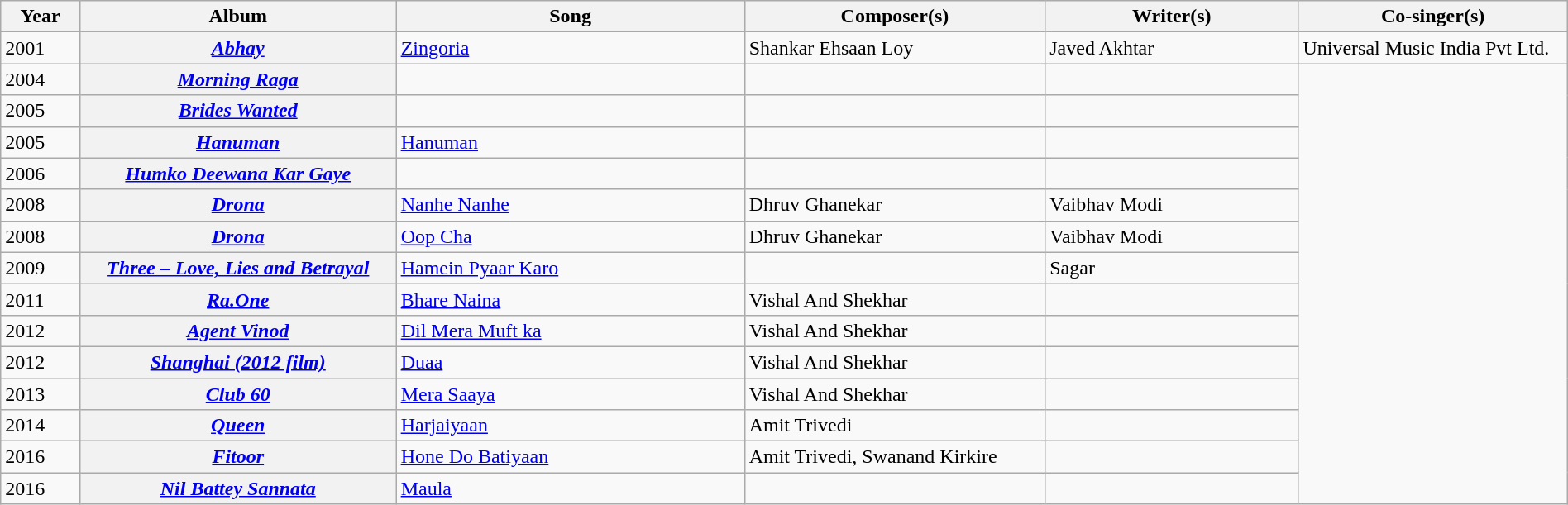<table class="wikitable plainrowheaders" width="100%" textcolor:#000;">
<tr>
<th scope="col" width="5%"><strong>Year</strong></th>
<th scope="col" width="20%"><strong>Album</strong></th>
<th scope="col" width="22%"><strong>Song</strong></th>
<th scope="col" width="19%"><strong>Composer(s)</strong></th>
<th scope="col" width="16%"><strong>Writer(s)</strong></th>
<th scope="col" width="17%"><strong>Co-singer(s)</strong></th>
</tr>
<tr>
<td>2001</td>
<th scope="row"><em><a href='#'>Abhay</a></em></th>
<td><a href='#'>Zingoria</a></td>
<td>Shankar Ehsaan Loy</td>
<td>Javed Akhtar</td>
<td>Universal Music India Pvt Ltd.</td>
</tr>
<tr>
<td>2004</td>
<th scope="row"><em><a href='#'>Morning Raga</a></em></th>
<td></td>
<td></td>
<td></td>
</tr>
<tr>
<td>2005</td>
<th scope="row"><em><a href='#'>Brides Wanted</a></em></th>
<td></td>
<td></td>
<td></td>
</tr>
<tr>
<td>2005</td>
<th scope="row"><em><a href='#'>Hanuman</a></em></th>
<td><a href='#'>Hanuman</a></td>
<td></td>
<td></td>
</tr>
<tr>
<td>2006</td>
<th scope="row"><em><a href='#'>Humko Deewana Kar Gaye</a></em></th>
<td></td>
<td></td>
<td></td>
</tr>
<tr>
<td>2008</td>
<th scope="row"><em><a href='#'>Drona</a></em></th>
<td><a href='#'>Nanhe Nanhe</a></td>
<td>Dhruv Ghanekar</td>
<td>Vaibhav Modi</td>
</tr>
<tr>
<td>2008</td>
<th scope="row"><em><a href='#'>Drona</a></em></th>
<td><a href='#'>Oop Cha</a></td>
<td>Dhruv Ghanekar</td>
<td>Vaibhav Modi</td>
</tr>
<tr>
<td>2009</td>
<th scope="row"><em><a href='#'>Three – Love, Lies and Betrayal</a></em></th>
<td><a href='#'>Hamein Pyaar Karo</a></td>
<td></td>
<td>Sagar</td>
</tr>
<tr>
<td>2011</td>
<th scope="row"><em><a href='#'>Ra.One</a></em></th>
<td><a href='#'>Bhare Naina</a></td>
<td>Vishal And Shekhar</td>
<td></td>
</tr>
<tr>
<td>2012</td>
<th scope="row"><em><a href='#'>Agent Vinod</a></em></th>
<td><a href='#'>Dil Mera Muft ka</a></td>
<td>Vishal And Shekhar</td>
<td></td>
</tr>
<tr>
<td>2012</td>
<th scope="row"><em><a href='#'>Shanghai (2012 film)</a></em></th>
<td><a href='#'>Duaa</a></td>
<td>Vishal And Shekhar</td>
<td></td>
</tr>
<tr>
<td>2013</td>
<th scope="row"><em><a href='#'>Club 60</a></em></th>
<td><a href='#'>Mera Saaya</a></td>
<td>Vishal And Shekhar</td>
<td></td>
</tr>
<tr>
<td>2014</td>
<th scope="row"><em><a href='#'>Queen</a></em></th>
<td><a href='#'>Harjaiyaan</a></td>
<td>Amit Trivedi</td>
<td></td>
</tr>
<tr>
<td>2016</td>
<th scope="row"><em><a href='#'>Fitoor</a></em></th>
<td><a href='#'>Hone Do Batiyaan</a></td>
<td>Amit Trivedi, Swanand Kirkire</td>
<td></td>
</tr>
<tr>
<td>2016</td>
<th scope="row"><em><a href='#'>Nil Battey Sannata</a></em></th>
<td><a href='#'>Maula</a></td>
<td></td>
<td></td>
</tr>
</table>
